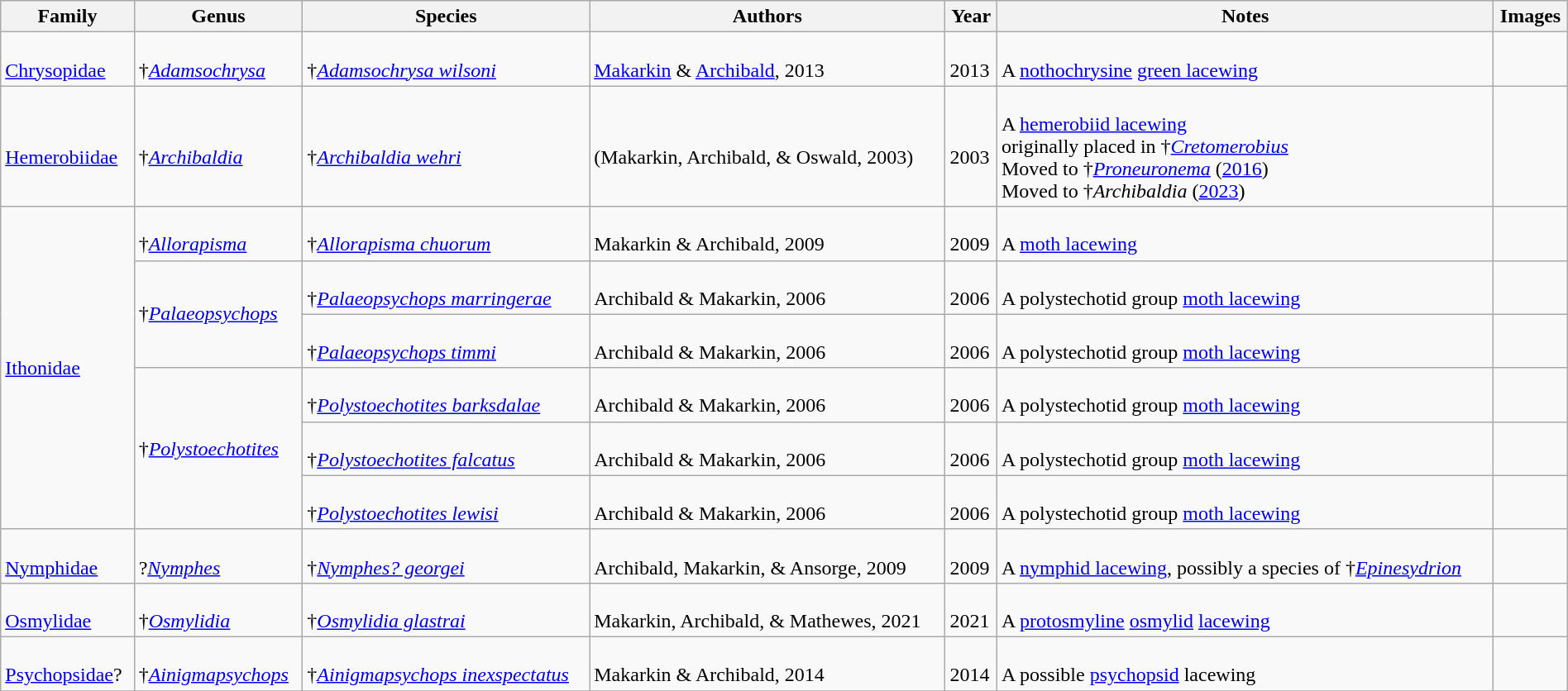<table class="wikitable sortable"  style="margin:auto; width:100%;">
<tr>
<th>Family</th>
<th>Genus</th>
<th>Species</th>
<th>Authors</th>
<th>Year</th>
<th>Notes</th>
<th>Images</th>
</tr>
<tr>
<td><br><a href='#'>Chrysopidae</a></td>
<td><br>†<em><a href='#'>Adamsochrysa</a></em></td>
<td><br>†<em><a href='#'>Adamsochrysa wilsoni</a></em></td>
<td><br><a href='#'>Makarkin</a> & <a href='#'>Archibald</a>, 2013</td>
<td><br>2013</td>
<td><br>A <a href='#'>nothochrysine</a> <a href='#'>green lacewing</a></td>
<td><br></td>
</tr>
<tr>
<td><br><a href='#'>Hemerobiidae</a></td>
<td><br>†<em><a href='#'>Archibaldia</a></em></td>
<td><br>†<em><a href='#'>Archibaldia wehri</a></em></td>
<td><br>(Makarkin, Archibald, & Oswald, 2003)</td>
<td><br>2003</td>
<td><br>A <a href='#'>hemerobiid lacewing</a><br> originally placed in †<em><a href='#'>Cretomerobius</a></em><br> Moved to †<em><a href='#'>Proneuronema</a></em> (<a href='#'>2016</a>)<br> Moved to †<em>Archibaldia</em> (<a href='#'>2023</a>)</td>
<td></td>
</tr>
<tr>
<td rowspan=6><a href='#'>Ithonidae</a></td>
<td><br>†<em><a href='#'>Allorapisma</a></em></td>
<td><br>†<em><a href='#'>Allorapisma chuorum</a></em></td>
<td><br>Makarkin & Archibald, 2009</td>
<td><br>2009</td>
<td><br>A <a href='#'>moth lacewing</a></td>
<td><br></td>
</tr>
<tr>
<td rowspan=2>†<em><a href='#'>Palaeopsychops</a></em></td>
<td><br>†<em><a href='#'>Palaeopsychops marringerae</a></em></td>
<td><br>Archibald & Makarkin, 2006</td>
<td><br>2006</td>
<td><br>A polystechotid group <a href='#'>moth lacewing</a></td>
<td><br></td>
</tr>
<tr>
<td><br>†<em><a href='#'>Palaeopsychops timmi</a></em></td>
<td><br>Archibald & Makarkin, 2006</td>
<td><br>2006</td>
<td><br>A polystechotid group <a href='#'>moth lacewing</a></td>
<td><br></td>
</tr>
<tr>
<td rowspan=3>†<em><a href='#'>Polystoechotites</a></em></td>
<td><br>†<em><a href='#'>Polystoechotites barksdalae</a></em></td>
<td><br>Archibald & Makarkin, 2006</td>
<td><br>2006</td>
<td><br>A polystechotid group <a href='#'>moth lacewing</a></td>
<td><br></td>
</tr>
<tr>
<td><br>†<em><a href='#'>Polystoechotites falcatus</a></em></td>
<td><br>Archibald & Makarkin, 2006</td>
<td><br>2006</td>
<td><br>A polystechotid group <a href='#'>moth lacewing</a></td>
<td><br></td>
</tr>
<tr>
<td><br>†<em><a href='#'>Polystoechotites lewisi</a></em></td>
<td><br>Archibald & Makarkin, 2006</td>
<td><br>2006</td>
<td><br>A polystechotid group <a href='#'>moth lacewing</a></td>
<td><br></td>
</tr>
<tr>
<td><br><a href='#'>Nymphidae</a></td>
<td><br>?<em><a href='#'>Nymphes</a></em></td>
<td><br>†<em><a href='#'>Nymphes? georgei</a></em></td>
<td><br>Archibald, Makarkin, & Ansorge, 2009</td>
<td><br>2009</td>
<td><br>A <a href='#'>nymphid lacewing</a>, possibly a species of †<em><a href='#'>Epinesydrion</a></em></td>
<td><br></td>
</tr>
<tr>
<td><br><a href='#'>Osmylidae</a></td>
<td><br>†<em><a href='#'>Osmylidia</a></em></td>
<td><br>†<em><a href='#'>Osmylidia glastrai</a></em></td>
<td><br>Makarkin, Archibald, & Mathewes, 2021</td>
<td><br>2021</td>
<td><br>A <a href='#'>protosmyline</a> <a href='#'>osmylid</a> <a href='#'>lacewing</a></td>
<td></td>
</tr>
<tr>
<td><br><a href='#'>Psychopsidae</a>?</td>
<td><br>†<em><a href='#'>Ainigmapsychops</a></em></td>
<td><br>†<em><a href='#'>Ainigmapsychops inexspectatus</a></em></td>
<td><br>Makarkin & Archibald, 2014</td>
<td><br>2014</td>
<td><br>A possible <a href='#'>psychopsid</a> lacewing</td>
<td><br></td>
</tr>
<tr>
</tr>
</table>
